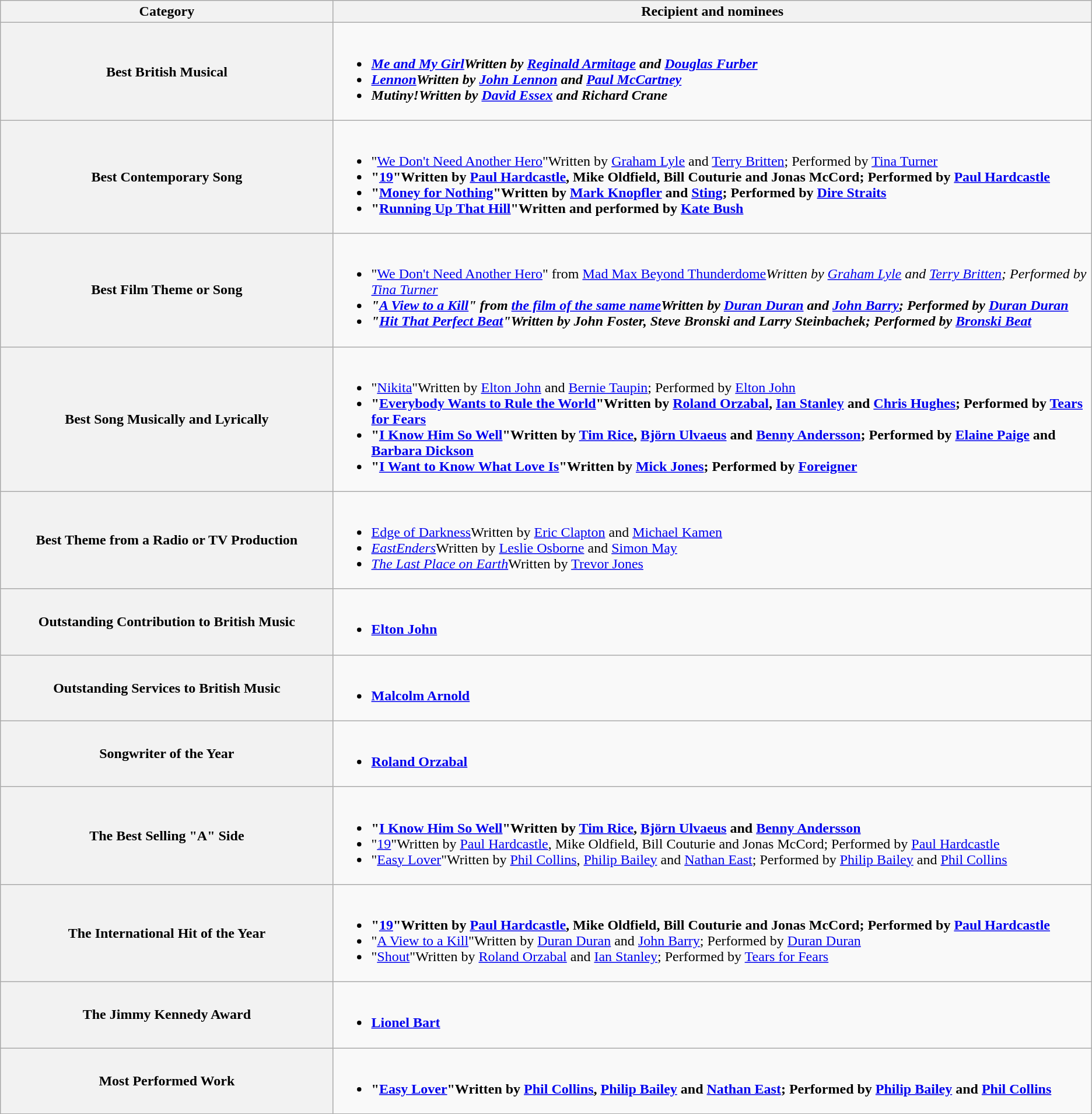<table class="wikitable">
<tr>
<th width="25%">Category</th>
<th width="57%">Recipient and nominees</th>
</tr>
<tr>
<th scope="row">Best British Musical</th>
<td><br><ul><li><strong><em><a href='#'>Me and My Girl</a><em>Written by <a href='#'>Reginald Armitage</a> and <a href='#'>Douglas Furber</a><strong></li><li></em><a href='#'>Lennon</a><em>Written by <a href='#'>John Lennon</a> and <a href='#'>Paul McCartney</a></li><li></em>Mutiny!<em>Written by <a href='#'>David Essex</a> and Richard Crane</li></ul></td>
</tr>
<tr>
<th scope="row">Best Contemporary Song</th>
<td><br><ul><li></strong>"<a href='#'>We Don't Need Another Hero</a>"Written by <a href='#'>Graham Lyle</a> and <a href='#'>Terry Britten</a>; Performed by <a href='#'>Tina Turner</a><strong></li><li>"<a href='#'>19</a>"Written by <a href='#'>Paul Hardcastle</a>, Mike Oldfield, Bill Couturie and Jonas McCord; Performed by <a href='#'>Paul Hardcastle</a></li><li>"<a href='#'>Money for Nothing</a>"Written by <a href='#'>Mark Knopfler</a> and <a href='#'>Sting</a>; Performed by <a href='#'>Dire Straits</a></li><li>"<a href='#'>Running Up That Hill</a>"Written and performed by <a href='#'>Kate Bush</a></li></ul></td>
</tr>
<tr>
<th scope="row">Best Film Theme or Song</th>
<td><br><ul><li></strong>"<a href='#'>We Don't Need Another Hero</a>" from </em><a href='#'>Mad Max Beyond Thunderdome</a><em>Written by <a href='#'>Graham Lyle</a> and <a href='#'>Terry Britten</a>; Performed by <a href='#'>Tina Turner</a><strong></li><li>"<a href='#'>A View to a Kill</a>" from <a href='#'>the film of the same name</a>Written by <a href='#'>Duran Duran</a> and <a href='#'>John Barry</a>; Performed by <a href='#'>Duran Duran</a></li><li>"<a href='#'>Hit That Perfect Beat</a>"Written by John Foster, Steve Bronski and Larry Steinbachek; Performed by <a href='#'>Bronski Beat</a></li></ul></td>
</tr>
<tr>
<th scope="row">Best Song Musically and Lyrically</th>
<td><br><ul><li></strong>"<a href='#'>Nikita</a>"Written by <a href='#'>Elton John</a> and <a href='#'>Bernie Taupin</a>; Performed by <a href='#'>Elton John</a><strong></li><li>"<a href='#'>Everybody Wants to Rule the World</a>"Written by <a href='#'>Roland Orzabal</a>, <a href='#'>Ian Stanley</a> and <a href='#'>Chris Hughes</a>; Performed by <a href='#'>Tears for Fears</a></li><li>"<a href='#'>I Know Him So Well</a>"Written by <a href='#'>Tim Rice</a>, <a href='#'>Björn Ulvaeus</a> and <a href='#'>Benny Andersson</a>; Performed by <a href='#'>Elaine Paige</a> and <a href='#'>Barbara Dickson</a></li><li>"<a href='#'>I Want to Know What Love Is</a>"Written by <a href='#'>Mick Jones</a>; Performed by <a href='#'>Foreigner</a></li></ul></td>
</tr>
<tr>
<th scope="row">Best Theme from a Radio or TV Production</th>
<td><br><ul><li></em></strong><a href='#'>Edge of Darkness</a></em>Written by <a href='#'>Eric Clapton</a> and <a href='#'>Michael Kamen</a></strong></li><li><em><a href='#'>EastEnders</a></em>Written by <a href='#'>Leslie Osborne</a> and <a href='#'>Simon May</a></li><li><em><a href='#'>The Last Place on Earth</a></em>Written by <a href='#'>Trevor Jones</a></li></ul></td>
</tr>
<tr>
<th scope="row">Outstanding Contribution to British Music</th>
<td><br><ul><li><strong><a href='#'>Elton John</a></strong></li></ul></td>
</tr>
<tr>
<th scope="row">Outstanding Services to British Music</th>
<td><br><ul><li><strong><a href='#'>Malcolm Arnold</a></strong></li></ul></td>
</tr>
<tr>
<th scope="row">Songwriter of the Year</th>
<td><br><ul><li><strong><a href='#'>Roland Orzabal</a></strong></li></ul></td>
</tr>
<tr>
<th scope="row">The Best Selling "A" Side</th>
<td><br><ul><li><strong>"<a href='#'>I Know Him So Well</a>"Written by <a href='#'>Tim Rice</a>, <a href='#'>Björn Ulvaeus</a> and <a href='#'>Benny Andersson</a></strong></li><li>"<a href='#'>19</a>"Written by <a href='#'>Paul Hardcastle</a>, Mike Oldfield, Bill Couturie and Jonas McCord; Performed by <a href='#'>Paul Hardcastle</a></li><li>"<a href='#'>Easy Lover</a>"Written by <a href='#'>Phil Collins</a>, <a href='#'>Philip Bailey</a> and <a href='#'>Nathan East</a>; Performed by <a href='#'>Philip Bailey</a> and <a href='#'>Phil Collins</a></li></ul></td>
</tr>
<tr>
<th scope="row">The International Hit of the Year</th>
<td><br><ul><li><strong>"<a href='#'>19</a>"Written by <a href='#'>Paul Hardcastle</a>, Mike Oldfield, Bill Couturie and Jonas McCord; Performed by <a href='#'>Paul Hardcastle</a></strong></li><li>"<a href='#'>A View to a Kill</a>"Written by <a href='#'>Duran Duran</a> and <a href='#'>John Barry</a>; Performed by <a href='#'>Duran Duran</a></li><li>"<a href='#'>Shout</a>"Written by <a href='#'>Roland Orzabal</a> and <a href='#'>Ian Stanley</a>; Performed by <a href='#'>Tears for Fears</a></li></ul></td>
</tr>
<tr>
<th scope="row">The Jimmy Kennedy Award</th>
<td><br><ul><li><strong><a href='#'>Lionel Bart</a></strong></li></ul></td>
</tr>
<tr>
<th scope="row">Most Performed Work</th>
<td><br><ul><li><strong>"<a href='#'>Easy Lover</a>"Written by <a href='#'>Phil Collins</a>, <a href='#'>Philip Bailey</a> and <a href='#'>Nathan East</a>; Performed by <a href='#'>Philip Bailey</a> and <a href='#'>Phil Collins</a></strong></li></ul></td>
</tr>
<tr>
</tr>
</table>
